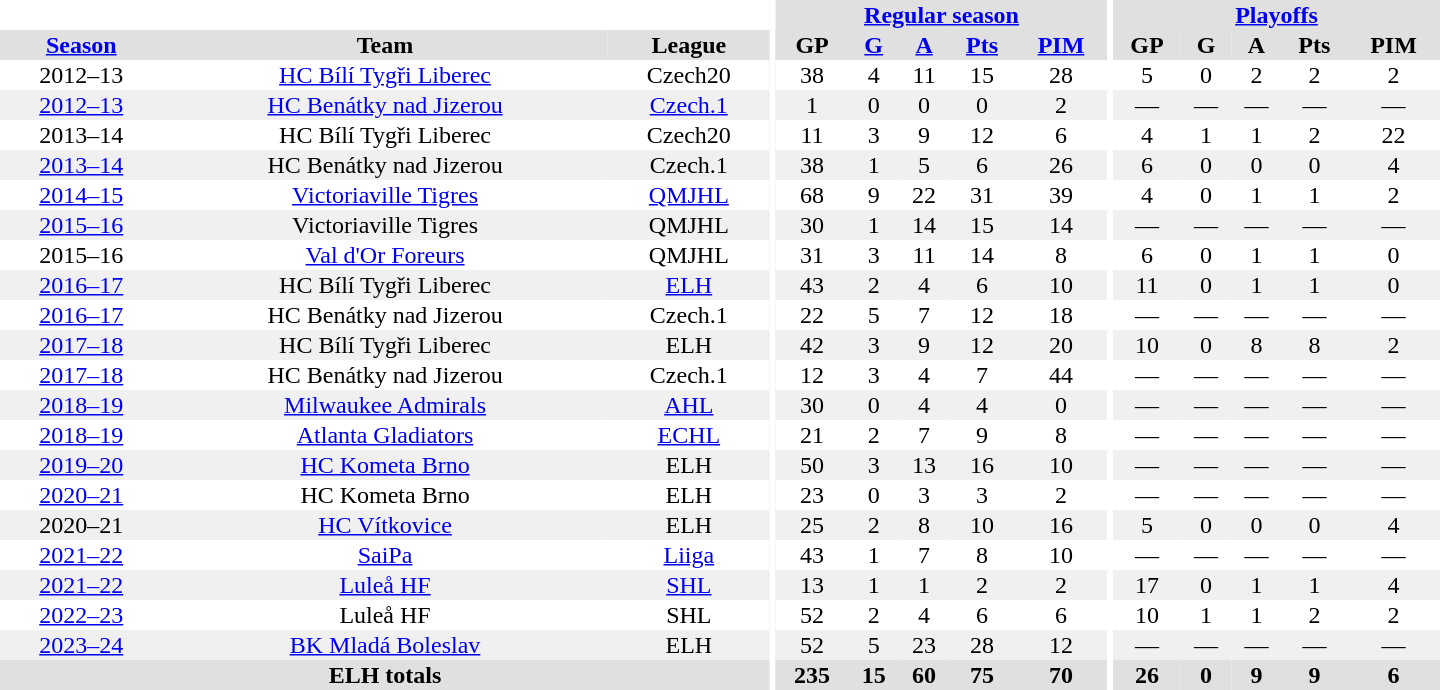<table border="0" cellpadding="1" cellspacing="0" style="text-align:center; width:60em">
<tr bgcolor="#e0e0e0">
<th colspan="3" bgcolor="#ffffff"></th>
<th rowspan="99" bgcolor="#ffffff"></th>
<th colspan="5"><a href='#'>Regular season</a></th>
<th rowspan="99" bgcolor="#ffffff"></th>
<th colspan="5"><a href='#'>Playoffs</a></th>
</tr>
<tr bgcolor="#e0e0e0">
<th><a href='#'>Season</a></th>
<th>Team</th>
<th>League</th>
<th>GP</th>
<th><a href='#'>G</a></th>
<th><a href='#'>A</a></th>
<th><a href='#'>Pts</a></th>
<th><a href='#'>PIM</a></th>
<th>GP</th>
<th>G</th>
<th>A</th>
<th>Pts</th>
<th>PIM</th>
</tr>
<tr>
<td>2012–13</td>
<td><a href='#'>HC Bílí Tygři Liberec</a></td>
<td>Czech20</td>
<td>38</td>
<td>4</td>
<td>11</td>
<td>15</td>
<td>28</td>
<td>5</td>
<td>0</td>
<td>2</td>
<td>2</td>
<td>2</td>
</tr>
<tr bgcolor="#f0f0f0">
<td><a href='#'>2012–13</a></td>
<td><a href='#'>HC Benátky nad Jizerou</a></td>
<td><a href='#'>Czech.1</a></td>
<td>1</td>
<td>0</td>
<td>0</td>
<td>0</td>
<td>2</td>
<td>—</td>
<td>—</td>
<td>—</td>
<td>—</td>
<td>—</td>
</tr>
<tr>
<td>2013–14</td>
<td>HC Bílí Tygři Liberec</td>
<td>Czech20</td>
<td>11</td>
<td>3</td>
<td>9</td>
<td>12</td>
<td>6</td>
<td>4</td>
<td>1</td>
<td>1</td>
<td>2</td>
<td>22</td>
</tr>
<tr bgcolor="#f0f0f0">
<td><a href='#'>2013–14</a></td>
<td>HC Benátky nad Jizerou</td>
<td>Czech.1</td>
<td>38</td>
<td>1</td>
<td>5</td>
<td>6</td>
<td>26</td>
<td>6</td>
<td>0</td>
<td>0</td>
<td>0</td>
<td>4</td>
</tr>
<tr>
<td><a href='#'>2014–15</a></td>
<td><a href='#'>Victoriaville Tigres</a></td>
<td><a href='#'>QMJHL</a></td>
<td>68</td>
<td>9</td>
<td>22</td>
<td>31</td>
<td>39</td>
<td>4</td>
<td>0</td>
<td>1</td>
<td>1</td>
<td>2</td>
</tr>
<tr bgcolor="#f0f0f0">
<td><a href='#'>2015–16</a></td>
<td>Victoriaville Tigres</td>
<td>QMJHL</td>
<td>30</td>
<td>1</td>
<td>14</td>
<td>15</td>
<td>14</td>
<td>—</td>
<td>—</td>
<td>—</td>
<td>—</td>
<td>—</td>
</tr>
<tr>
<td>2015–16</td>
<td><a href='#'>Val d'Or Foreurs</a></td>
<td>QMJHL</td>
<td>31</td>
<td>3</td>
<td>11</td>
<td>14</td>
<td>8</td>
<td>6</td>
<td>0</td>
<td>1</td>
<td>1</td>
<td>0</td>
</tr>
<tr bgcolor="#f0f0f0">
<td><a href='#'>2016–17</a></td>
<td>HC Bílí Tygři Liberec</td>
<td><a href='#'>ELH</a></td>
<td>43</td>
<td>2</td>
<td>4</td>
<td>6</td>
<td>10</td>
<td>11</td>
<td>0</td>
<td>1</td>
<td>1</td>
<td>0</td>
</tr>
<tr>
<td><a href='#'>2016–17</a></td>
<td>HC Benátky nad Jizerou</td>
<td>Czech.1</td>
<td>22</td>
<td>5</td>
<td>7</td>
<td>12</td>
<td>18</td>
<td>—</td>
<td>—</td>
<td>—</td>
<td>—</td>
<td>—</td>
</tr>
<tr bgcolor="#f0f0f0">
<td><a href='#'>2017–18</a></td>
<td>HC Bílí Tygři Liberec</td>
<td>ELH</td>
<td>42</td>
<td>3</td>
<td>9</td>
<td>12</td>
<td>20</td>
<td>10</td>
<td>0</td>
<td>8</td>
<td>8</td>
<td>2</td>
</tr>
<tr>
<td><a href='#'>2017–18</a></td>
<td>HC Benátky nad Jizerou</td>
<td>Czech.1</td>
<td>12</td>
<td>3</td>
<td>4</td>
<td>7</td>
<td>44</td>
<td>—</td>
<td>—</td>
<td>—</td>
<td>—</td>
<td>—</td>
</tr>
<tr bgcolor="#f0f0f0">
<td><a href='#'>2018–19</a></td>
<td><a href='#'>Milwaukee Admirals</a></td>
<td><a href='#'>AHL</a></td>
<td>30</td>
<td>0</td>
<td>4</td>
<td>4</td>
<td>0</td>
<td>—</td>
<td>—</td>
<td>—</td>
<td>—</td>
<td>—</td>
</tr>
<tr>
<td><a href='#'>2018–19</a></td>
<td><a href='#'>Atlanta Gladiators</a></td>
<td><a href='#'>ECHL</a></td>
<td>21</td>
<td>2</td>
<td>7</td>
<td>9</td>
<td>8</td>
<td>—</td>
<td>—</td>
<td>—</td>
<td>—</td>
<td>—</td>
</tr>
<tr bgcolor="#f0f0f0">
<td><a href='#'>2019–20</a></td>
<td><a href='#'>HC Kometa Brno</a></td>
<td>ELH</td>
<td>50</td>
<td>3</td>
<td>13</td>
<td>16</td>
<td>10</td>
<td>—</td>
<td>—</td>
<td>—</td>
<td>—</td>
<td>—</td>
</tr>
<tr>
<td><a href='#'>2020–21</a></td>
<td>HC Kometa Brno</td>
<td>ELH</td>
<td>23</td>
<td>0</td>
<td>3</td>
<td>3</td>
<td>2</td>
<td>—</td>
<td>—</td>
<td>—</td>
<td>—</td>
<td>—</td>
</tr>
<tr bgcolor="#f0f0f0">
<td>2020–21</td>
<td><a href='#'>HC Vítkovice</a></td>
<td>ELH</td>
<td>25</td>
<td>2</td>
<td>8</td>
<td>10</td>
<td>16</td>
<td>5</td>
<td>0</td>
<td>0</td>
<td>0</td>
<td>4</td>
</tr>
<tr>
<td><a href='#'>2021–22</a></td>
<td><a href='#'>SaiPa</a></td>
<td><a href='#'>Liiga</a></td>
<td>43</td>
<td>1</td>
<td>7</td>
<td>8</td>
<td>10</td>
<td>—</td>
<td>—</td>
<td>—</td>
<td>—</td>
<td>—</td>
</tr>
<tr bgcolor="#f0f0f0">
<td><a href='#'>2021–22</a></td>
<td><a href='#'>Luleå HF</a></td>
<td><a href='#'>SHL</a></td>
<td>13</td>
<td>1</td>
<td>1</td>
<td>2</td>
<td>2</td>
<td>17</td>
<td>0</td>
<td>1</td>
<td>1</td>
<td>4</td>
</tr>
<tr>
<td><a href='#'>2022–23</a></td>
<td>Luleå HF</td>
<td>SHL</td>
<td>52</td>
<td>2</td>
<td>4</td>
<td>6</td>
<td>6</td>
<td>10</td>
<td>1</td>
<td>1</td>
<td>2</td>
<td>2</td>
</tr>
<tr bgcolor="#f0f0f0">
<td><a href='#'>2023–24</a></td>
<td><a href='#'>BK Mladá Boleslav</a></td>
<td>ELH</td>
<td>52</td>
<td>5</td>
<td>23</td>
<td>28</td>
<td>12</td>
<td>—</td>
<td>—</td>
<td>—</td>
<td>—</td>
<td>—</td>
</tr>
<tr bgcolor="#e0e0e0">
<th colspan="3">ELH totals</th>
<th>235</th>
<th>15</th>
<th>60</th>
<th>75</th>
<th>70</th>
<th>26</th>
<th>0</th>
<th>9</th>
<th>9</th>
<th>6</th>
</tr>
</table>
